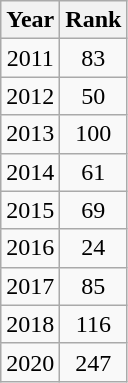<table class=wikitable style=text-align:center>
<tr>
<th>Year</th>
<th>Rank</th>
</tr>
<tr>
<td>2011</td>
<td>83</td>
</tr>
<tr>
<td>2012</td>
<td>50</td>
</tr>
<tr>
<td>2013</td>
<td>100</td>
</tr>
<tr>
<td>2014</td>
<td>61</td>
</tr>
<tr>
<td>2015</td>
<td>69</td>
</tr>
<tr>
<td>2016</td>
<td>24</td>
</tr>
<tr>
<td>2017</td>
<td>85</td>
</tr>
<tr>
<td>2018</td>
<td>116</td>
</tr>
<tr>
<td>2020</td>
<td>247</td>
</tr>
</table>
